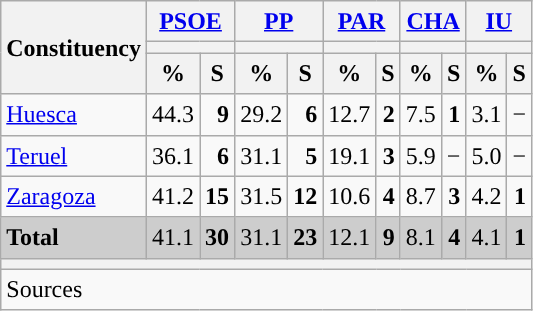<table class="wikitable sortable" style="text-align:right; line-height:20px;">
<tr>
<th rowspan="3">Constituency</th>
<th colspan="2" width="30px" class="unsortable"><a href='#'>PSOE</a></th>
<th colspan="2" width="30px" class="unsortable"><a href='#'>PP</a></th>
<th colspan="2" width="30px" class="unsortable"><a href='#'>PAR</a></th>
<th colspan="2" width="30px" class="unsortable"><a href='#'>CHA</a></th>
<th colspan="2" width="30px" class="unsortable"><a href='#'>IU</a></th>
</tr>
<tr>
<th colspan="2" style="background:"></th>
<th colspan="2" style="background:"></th>
<th colspan="2" style="background:"></th>
<th colspan="2" style="background:"></th>
<th colspan="2" style="background:"></th>
</tr>
<tr>
<th data-sort-type="number">%</th>
<th data-sort-type="number">S</th>
<th data-sort-type="number">%</th>
<th data-sort-type="number">S</th>
<th data-sort-type="number">%</th>
<th data-sort-type="number">S</th>
<th data-sort-type="number">%</th>
<th data-sort-type="number">S</th>
<th data-sort-type="number">%</th>
<th data-sort-type="number">S</th>
</tr>
<tr>
<td align="left"><a href='#'>Huesca</a></td>
<td style="background:">44.3</td>
<td><strong>9</strong></td>
<td>29.2</td>
<td><strong>6</strong></td>
<td>12.7</td>
<td><strong>2</strong></td>
<td>7.5</td>
<td><strong>1</strong></td>
<td>3.1</td>
<td>−</td>
</tr>
<tr>
<td align="left"><a href='#'>Teruel</a></td>
<td style="background:">36.1</td>
<td><strong>6</strong></td>
<td>31.1</td>
<td><strong>5</strong></td>
<td>19.1</td>
<td><strong>3</strong></td>
<td>5.9</td>
<td>−</td>
<td>5.0</td>
<td>−</td>
</tr>
<tr>
<td align="left"><a href='#'>Zaragoza</a></td>
<td style="background:">41.2</td>
<td><strong>15</strong></td>
<td>31.5</td>
<td><strong>12</strong></td>
<td>10.6</td>
<td><strong>4</strong></td>
<td>8.7</td>
<td><strong>3</strong></td>
<td>4.2</td>
<td><strong>1</strong></td>
</tr>
<tr style="background:#CDCDCD;">
<td align="left"><strong>Total</strong></td>
<td style="background:">41.1</td>
<td><strong>30</strong></td>
<td>31.1</td>
<td><strong>23</strong></td>
<td>12.1</td>
<td><strong>9</strong></td>
<td>8.1</td>
<td><strong>4</strong></td>
<td>4.1</td>
<td><strong>1</strong></td>
</tr>
<tr>
<th colspan="11"></th>
</tr>
<tr>
<th style="text-align:left; font-weight:normal; background:#F9F9F9" colspan="11">Sources</th>
</tr>
</table>
